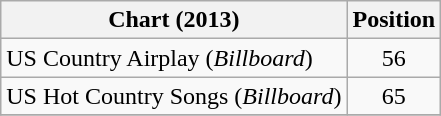<table class="wikitable sortable">
<tr>
<th scope="col">Chart (2013)</th>
<th scope="col">Position</th>
</tr>
<tr>
<td>US Country Airplay (<em>Billboard</em>)</td>
<td align="center">56</td>
</tr>
<tr>
<td>US Hot Country Songs (<em>Billboard</em>)</td>
<td align="center">65</td>
</tr>
<tr>
</tr>
</table>
